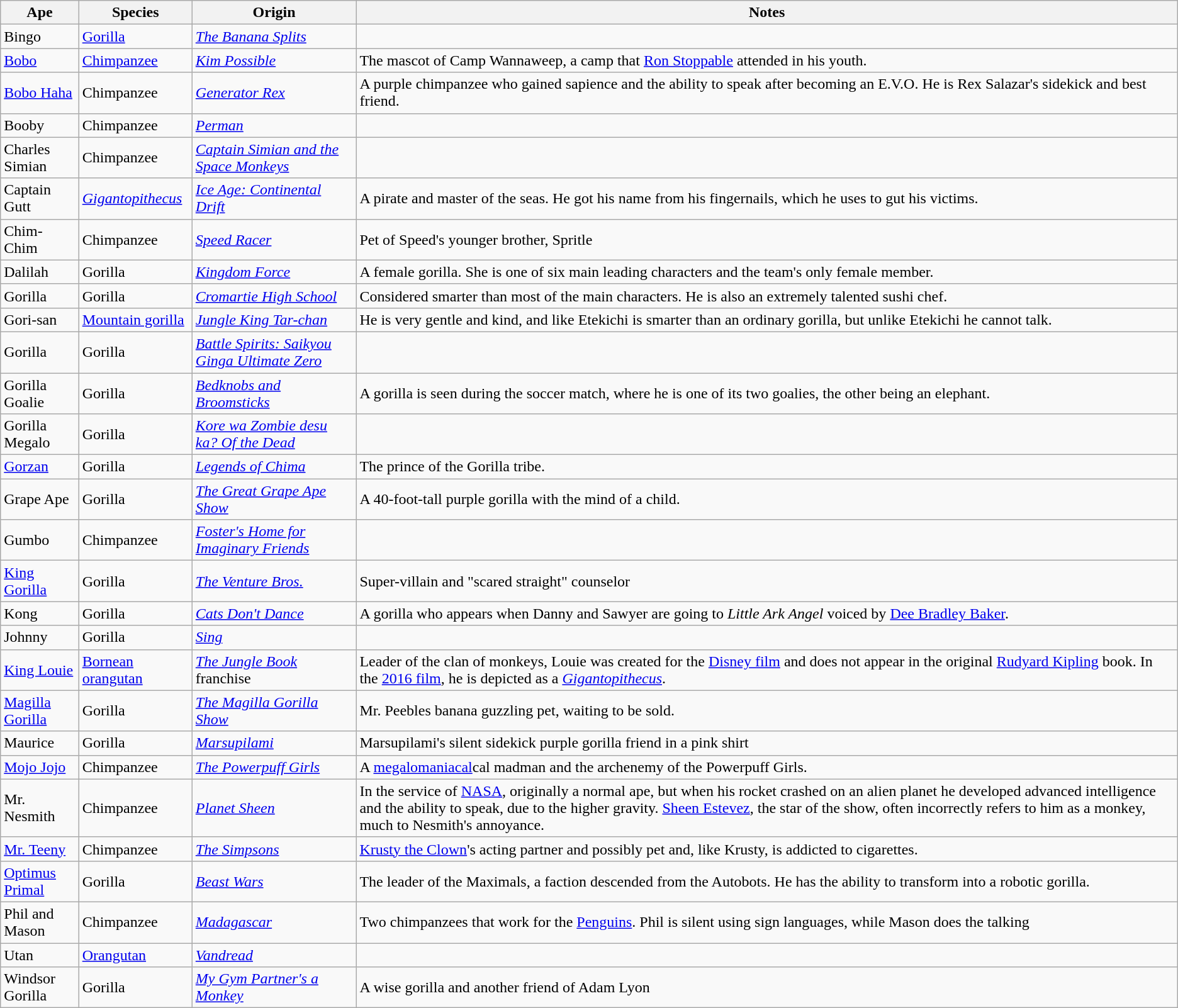<table class="wikitable sortable">
<tr>
<th>Ape</th>
<th>Species</th>
<th>Origin</th>
<th>Notes</th>
</tr>
<tr>
<td>Bingo</td>
<td><a href='#'>Gorilla</a></td>
<td><em><a href='#'>The Banana Splits</a></em></td>
<td></td>
</tr>
<tr>
<td><a href='#'>Bobo</a></td>
<td><a href='#'>Chimpanzee</a></td>
<td><em><a href='#'>Kim Possible</a></em></td>
<td>The mascot of Camp Wannaweep, a camp that <a href='#'>Ron Stoppable</a> attended in his youth.</td>
</tr>
<tr>
<td><a href='#'>Bobo Haha</a></td>
<td>Chimpanzee</td>
<td><em><a href='#'>Generator Rex</a></em></td>
<td>A purple chimpanzee who gained sapience and the ability to speak after becoming an E.V.O. He is Rex Salazar's sidekick and best friend.</td>
</tr>
<tr>
<td>Booby</td>
<td>Chimpanzee</td>
<td><em><a href='#'>Perman</a></em></td>
<td></td>
</tr>
<tr>
<td>Charles Simian</td>
<td>Chimpanzee</td>
<td><em><a href='#'>Captain Simian and the Space Monkeys</a></em></td>
<td></td>
</tr>
<tr>
<td>Captain Gutt</td>
<td><em><a href='#'>Gigantopithecus</a></em></td>
<td><em><a href='#'>Ice Age: Continental Drift</a></em></td>
<td>A pirate and master of the seas. He got his name from his fingernails, which he uses to gut his victims.</td>
</tr>
<tr>
<td>Chim-Chim</td>
<td>Chimpanzee</td>
<td><em><a href='#'>Speed Racer</a></em></td>
<td>Pet of Speed's younger brother, Spritle</td>
</tr>
<tr>
<td>Dalilah</td>
<td>Gorilla</td>
<td><em><a href='#'>Kingdom Force</a></em></td>
<td>A female gorilla. She is one of six main leading characters and the team's only female member.</td>
</tr>
<tr>
<td>Gorilla</td>
<td>Gorilla</td>
<td><em><a href='#'>Cromartie High School</a></em></td>
<td>Considered smarter than most of the main characters. He is also an extremely talented sushi chef.</td>
</tr>
<tr>
<td>Gori-san</td>
<td><a href='#'>Mountain gorilla</a></td>
<td><em><a href='#'>Jungle King Tar-chan</a></em></td>
<td>He is very gentle and kind, and like Etekichi is smarter than an ordinary gorilla, but unlike Etekichi he cannot talk.</td>
</tr>
<tr>
<td>Gorilla</td>
<td>Gorilla</td>
<td><em><a href='#'>Battle Spirits: Saikyou Ginga Ultimate Zero</a></em></td>
<td></td>
</tr>
<tr>
<td>Gorilla Goalie</td>
<td>Gorilla</td>
<td><em><a href='#'>Bedknobs and Broomsticks</a></em></td>
<td>A gorilla is seen during the soccer match, where he is one of its two goalies, the other being an elephant.</td>
</tr>
<tr>
<td>Gorilla Megalo</td>
<td>Gorilla</td>
<td><em><a href='#'>Kore wa Zombie desu ka? Of the Dead</a></em></td>
<td></td>
</tr>
<tr>
<td><a href='#'>Gorzan</a></td>
<td>Gorilla</td>
<td><em><a href='#'>Legends of Chima</a></em></td>
<td>The prince of the Gorilla tribe.</td>
</tr>
<tr>
<td>Grape Ape</td>
<td>Gorilla</td>
<td><em><a href='#'>The Great Grape Ape Show</a></em></td>
<td>A 40-foot-tall purple gorilla with the mind of a child.</td>
</tr>
<tr>
<td>Gumbo</td>
<td>Chimpanzee</td>
<td><em><a href='#'>Foster's Home for Imaginary Friends</a></em></td>
</tr>
<tr>
<td><a href='#'>King Gorilla</a></td>
<td>Gorilla</td>
<td><em><a href='#'>The Venture Bros.</a></em></td>
<td>Super-villain and "scared straight" counselor</td>
</tr>
<tr>
<td>Kong</td>
<td>Gorilla</td>
<td><em><a href='#'>Cats Don't Dance</a></em></td>
<td>A gorilla who appears when Danny and Sawyer are going to <em>Little Ark Angel</em> voiced by <a href='#'>Dee Bradley Baker</a>.</td>
</tr>
<tr>
<td>Johnny</td>
<td>Gorilla</td>
<td><em><a href='#'>Sing</a></em></td>
</tr>
<tr>
<td><a href='#'>King Louie</a></td>
<td><a href='#'>Bornean orangutan</a></td>
<td><em><a href='#'>The Jungle Book</a></em> franchise</td>
<td>Leader of the clan of monkeys, Louie was created for the <a href='#'>Disney film</a> and does not appear in the original <a href='#'>Rudyard Kipling</a> book. In the <a href='#'>2016 film</a>, he is depicted as a <em><a href='#'>Gigantopithecus</a></em>.</td>
</tr>
<tr>
<td><a href='#'>Magilla Gorilla</a></td>
<td>Gorilla</td>
<td><em><a href='#'>The Magilla Gorilla Show</a></em></td>
<td>Mr. Peebles banana guzzling pet, waiting to be sold.</td>
</tr>
<tr>
<td>Maurice</td>
<td>Gorilla</td>
<td><em><a href='#'>Marsupilami</a></em></td>
<td>Marsupilami's silent sidekick purple gorilla friend in a pink shirt</td>
</tr>
<tr>
<td><a href='#'>Mojo Jojo</a></td>
<td>Chimpanzee</td>
<td><em><a href='#'>The Powerpuff Girls</a></em></td>
<td>A <a href='#'>megalomaniacal</a>cal madman and the archenemy of the Powerpuff Girls.</td>
</tr>
<tr>
<td>Mr. Nesmith</td>
<td>Chimpanzee</td>
<td><em><a href='#'>Planet Sheen</a></em></td>
<td>In the service of <a href='#'>NASA</a>, originally a normal ape, but when his rocket crashed on an alien planet he developed advanced intelligence and the ability to speak, due to the higher gravity. <a href='#'>Sheen Estevez</a>, the star of the show, often incorrectly refers to him as a monkey, much to Nesmith's annoyance.</td>
</tr>
<tr>
<td><a href='#'>Mr. Teeny</a></td>
<td>Chimpanzee</td>
<td><em><a href='#'>The Simpsons</a></em></td>
<td><a href='#'>Krusty the Clown</a>'s acting partner and possibly pet and, like Krusty, is addicted to cigarettes.</td>
</tr>
<tr>
<td><a href='#'>Optimus Primal</a></td>
<td>Gorilla</td>
<td><em><a href='#'>Beast Wars</a></em></td>
<td>The leader of the Maximals, a faction descended from the Autobots. He has the ability to transform into a robotic gorilla.</td>
</tr>
<tr>
<td>Phil and Mason</td>
<td>Chimpanzee</td>
<td><em><a href='#'>Madagascar</a></em></td>
<td>Two chimpanzees that work for the <a href='#'>Penguins</a>. Phil is silent using sign languages, while Mason does the talking</td>
</tr>
<tr>
<td>Utan</td>
<td><a href='#'>Orangutan</a></td>
<td><em><a href='#'>Vandread</a></em></td>
<td></td>
</tr>
<tr>
<td>Windsor Gorilla</td>
<td>Gorilla</td>
<td><em><a href='#'>My Gym Partner's a Monkey</a></em></td>
<td>A wise gorilla and another friend of Adam Lyon</td>
</tr>
</table>
